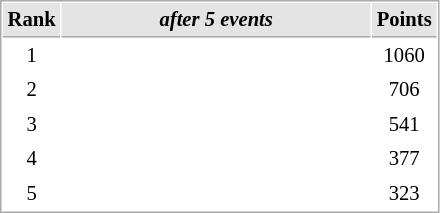<table cellspacing="1" cellpadding="3" style="border:1px solid #aaa; font-size:86%;">
<tr style="background:#e4e4e4;">
<th style="border-bottom:1px solid #aaa; width:10px;">Rank</th>
<th style="border-bottom:1px solid #aaa; width:200px;"><em>after 5 events</em></th>
<th style="border-bottom:1px solid #aaa; width:20px;">Points</th>
</tr>
<tr>
<td align=center>1</td>
<td></td>
<td align=center>1060</td>
</tr>
<tr>
<td align=center>2</td>
<td></td>
<td align=center>706</td>
</tr>
<tr>
<td align=center>3</td>
<td></td>
<td align=center>541</td>
</tr>
<tr>
<td align=center>4</td>
<td></td>
<td align=center>377</td>
</tr>
<tr>
<td align=center>5</td>
<td></td>
<td align=center>323</td>
</tr>
</table>
